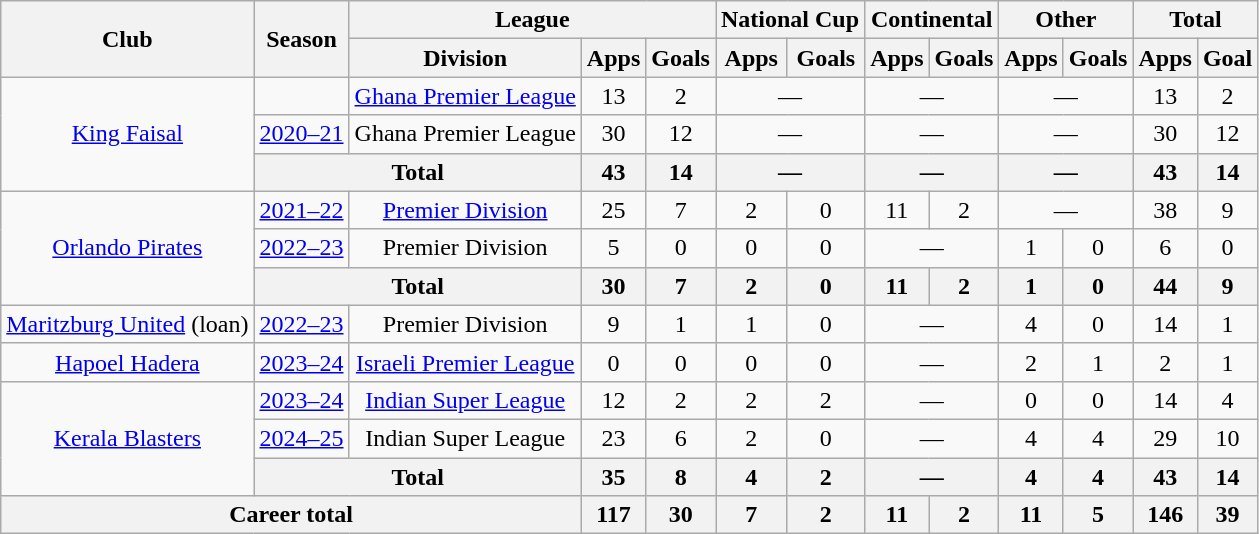<table class="wikitable" style="text-align: center;">
<tr>
<th rowspan="2">Club</th>
<th rowspan="2">Season</th>
<th colspan="3">League</th>
<th colspan="2">National Cup</th>
<th colspan="2">Continental</th>
<th colspan="2">Other</th>
<th colspan="2">Total</th>
</tr>
<tr>
<th>Division</th>
<th>Apps</th>
<th>Goals</th>
<th>Apps</th>
<th>Goals</th>
<th>Apps</th>
<th>Goals</th>
<th>Apps</th>
<th>Goals</th>
<th>Apps</th>
<th>Goal</th>
</tr>
<tr>
<td rowspan="3"><a href='#'>King Faisal</a></td>
<td></td>
<td><a href='#'>Ghana Premier League</a></td>
<td>13</td>
<td>2</td>
<td colspan="2">—</td>
<td colspan="2">—</td>
<td colspan="2">—</td>
<td>13</td>
<td>2</td>
</tr>
<tr>
<td><a href='#'>2020–21</a></td>
<td>Ghana Premier League</td>
<td>30</td>
<td>12</td>
<td colspan="2">—</td>
<td colspan="2">—</td>
<td colspan="2">—</td>
<td>30</td>
<td>12</td>
</tr>
<tr>
<th colspan="2">Total</th>
<th>43</th>
<th>14</th>
<th colspan="2">—</th>
<th colspan="2">—</th>
<th colspan="2">—</th>
<th>43</th>
<th>14</th>
</tr>
<tr>
<td rowspan="3"><a href='#'>Orlando Pirates</a></td>
<td><a href='#'>2021–22</a></td>
<td><a href='#'>Premier Division</a></td>
<td>25</td>
<td>7</td>
<td>2</td>
<td>0</td>
<td>11</td>
<td>2</td>
<td colspan="2">—</td>
<td>38</td>
<td>9</td>
</tr>
<tr>
<td><a href='#'>2022–23</a></td>
<td>Premier Division</td>
<td>5</td>
<td>0</td>
<td>0</td>
<td>0</td>
<td colspan="2">—</td>
<td>1</td>
<td>0</td>
<td>6</td>
<td>0</td>
</tr>
<tr>
<th colspan="2">Total</th>
<th>30</th>
<th>7</th>
<th>2</th>
<th>0</th>
<th>11</th>
<th>2</th>
<th>1</th>
<th>0</th>
<th>44</th>
<th>9</th>
</tr>
<tr>
<td><a href='#'>Maritzburg United</a> (loan)</td>
<td><a href='#'>2022–23</a></td>
<td>Premier Division</td>
<td>9</td>
<td>1</td>
<td>1</td>
<td>0</td>
<td colspan="2">—</td>
<td>4</td>
<td>0</td>
<td>14</td>
<td>1</td>
</tr>
<tr>
<td><a href='#'>Hapoel Hadera</a></td>
<td><a href='#'>2023–24</a></td>
<td><a href='#'>Israeli Premier League</a></td>
<td>0</td>
<td>0</td>
<td>0</td>
<td>0</td>
<td colspan="2">—</td>
<td>2</td>
<td>1</td>
<td>2</td>
<td>1</td>
</tr>
<tr>
<td rowspan="3"><a href='#'>Kerala Blasters</a></td>
<td><a href='#'>2023–24</a></td>
<td><a href='#'>Indian Super League</a></td>
<td>12</td>
<td>2</td>
<td>2</td>
<td>2</td>
<td colspan="2">—</td>
<td>0</td>
<td>0</td>
<td>14</td>
<td>4</td>
</tr>
<tr>
<td><a href='#'>2024–25</a></td>
<td>Indian Super League</td>
<td>23</td>
<td>6</td>
<td>2</td>
<td>0</td>
<td colspan="2">—</td>
<td>4</td>
<td>4</td>
<td>29</td>
<td>10</td>
</tr>
<tr>
<th colspan="2">Total</th>
<th>35</th>
<th>8</th>
<th>4</th>
<th>2</th>
<th colspan="2">—</th>
<th>4</th>
<th>4</th>
<th>43</th>
<th>14</th>
</tr>
<tr>
<th colspan="3">Career total</th>
<th>117</th>
<th>30</th>
<th>7</th>
<th>2</th>
<th>11</th>
<th>2</th>
<th>11</th>
<th>5</th>
<th>146</th>
<th>39</th>
</tr>
</table>
